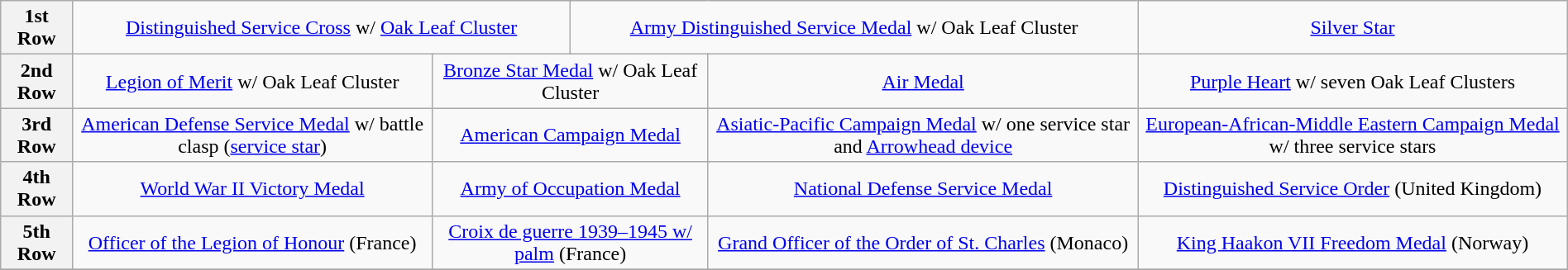<table class="wikitable" style="margin:1em auto; text-align:center;">
<tr>
<th>1st Row</th>
<td colspan="6"><a href='#'>Distinguished Service Cross</a> w/ <a href='#'>Oak Leaf Cluster</a></td>
<td colspan="6"><a href='#'>Army Distinguished Service Medal</a> w/ Oak Leaf Cluster</td>
<td colspan="6"><a href='#'>Silver Star</a></td>
</tr>
<tr>
<th>2nd Row</th>
<td colspan="4"><a href='#'>Legion of Merit</a> w/ Oak Leaf Cluster</td>
<td colspan="4"><a href='#'>Bronze Star Medal</a> w/ Oak Leaf Cluster</td>
<td colspan="4"><a href='#'>Air Medal</a></td>
<td colspan="4"><a href='#'>Purple Heart</a> w/ seven Oak Leaf Clusters</td>
</tr>
<tr>
<th>3rd Row</th>
<td colspan="4"><a href='#'>American Defense Service Medal</a> w/ battle clasp (<a href='#'>service star</a>)</td>
<td colspan="4"><a href='#'>American Campaign Medal</a></td>
<td colspan="4"><a href='#'>Asiatic-Pacific Campaign Medal</a> w/ one service star and <a href='#'>Arrowhead device</a></td>
<td colspan="4"><a href='#'>European-African-Middle Eastern Campaign Medal</a> w/ three service stars</td>
</tr>
<tr>
<th>4th Row</th>
<td colspan="4"><a href='#'>World War II Victory Medal</a></td>
<td colspan="4"><a href='#'>Army of Occupation Medal</a></td>
<td colspan="4"><a href='#'>National Defense Service Medal</a></td>
<td colspan="4"><a href='#'>Distinguished Service Order</a> (United Kingdom)</td>
</tr>
<tr>
<th>5th Row</th>
<td colspan="4"><a href='#'>Officer of the Legion of Honour</a> (France)</td>
<td colspan="4"><a href='#'>Croix de guerre 1939–1945 w/ palm</a> (France)</td>
<td colspan="4"><a href='#'>Grand Officer of the Order of St. Charles</a> (Monaco)</td>
<td colspan="4"><a href='#'>King Haakon VII Freedom Medal</a> (Norway)</td>
</tr>
<tr>
</tr>
</table>
